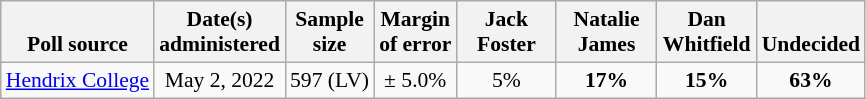<table class="wikitable" style="font-size:90%;text-align:center;">
<tr valign="bottom">
<th>Poll source</th>
<th>Date(s)<br>administered</th>
<th>Sample<br>size</th>
<th>Margin<br>of error</th>
<th style="width:60px;">Jack<br>Foster</th>
<th style="width:60px;">Natalie<br>James</th>
<th style="width:60px;">Dan<br>Whitfield</th>
<th>Undecided</th>
</tr>
<tr>
<td style="text-align:left;"><a href='#'>Hendrix College</a></td>
<td>May 2, 2022</td>
<td>597 (LV)</td>
<td>± 5.0%</td>
<td>5%</td>
<td><strong>17%</strong></td>
<td><strong>15%</strong></td>
<td><strong>63%</strong></td>
</tr>
</table>
